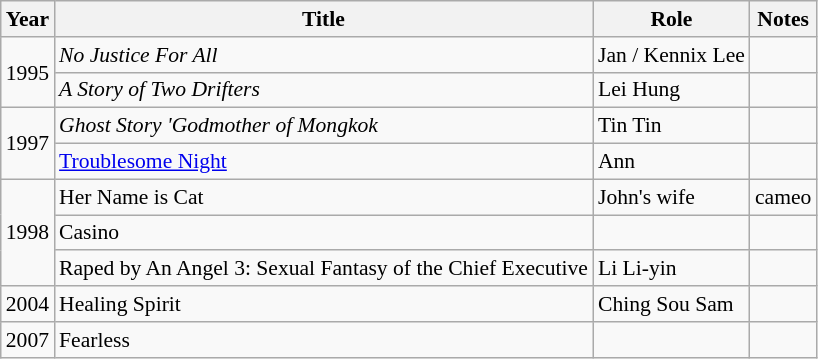<table class="wikitable" style="font-size: 90%;">
<tr>
<th>Year</th>
<th>Title</th>
<th>Role</th>
<th>Notes</th>
</tr>
<tr>
<td rowspan="2">1995</td>
<td><em>No Justice For All</em></td>
<td>Jan / Kennix Lee</td>
<td></td>
</tr>
<tr>
<td><em>A Story of Two Drifters</em></td>
<td>Lei Hung</td>
<td></td>
</tr>
<tr>
<td rowspan="2">1997</td>
<td><em>Ghost Story 'Godmother of Mongkok<strong></td>
<td>Tin Tin</td>
<td></td>
</tr>
<tr>
<td></em><a href='#'>Troublesome Night</a><em></td>
<td>Ann</td>
<td></td>
</tr>
<tr>
<td rowspan="3">1998</td>
<td></em>Her Name is Cat<em></td>
<td>John's wife</td>
<td>cameo</td>
</tr>
<tr>
<td></em>Casino<em></td>
<td></td>
<td></td>
</tr>
<tr>
<td></em>Raped by An Angel 3: Sexual Fantasy of the Chief Executive<em></td>
<td>Li Li-yin</td>
<td></td>
</tr>
<tr>
<td>2004</td>
<td></em>Healing Spirit<em></td>
<td>Ching Sou Sam</td>
<td></td>
</tr>
<tr>
<td>2007</td>
<td></em>Fearless<em></td>
<td></td>
<td></td>
</tr>
</table>
